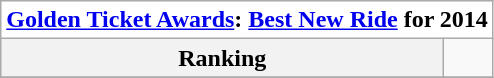<table class="wikitable">
<tr>
<th style="text-align:center; background:white;" colspan="500"><a href='#'>Golden Ticket Awards</a>: <a href='#'>Best New Ride</a> for 2014</th>
</tr>
<tr style="background:#white;">
<th style="text-align:center;">Ranking</th>
<td></td>
</tr>
<tr>
</tr>
</table>
